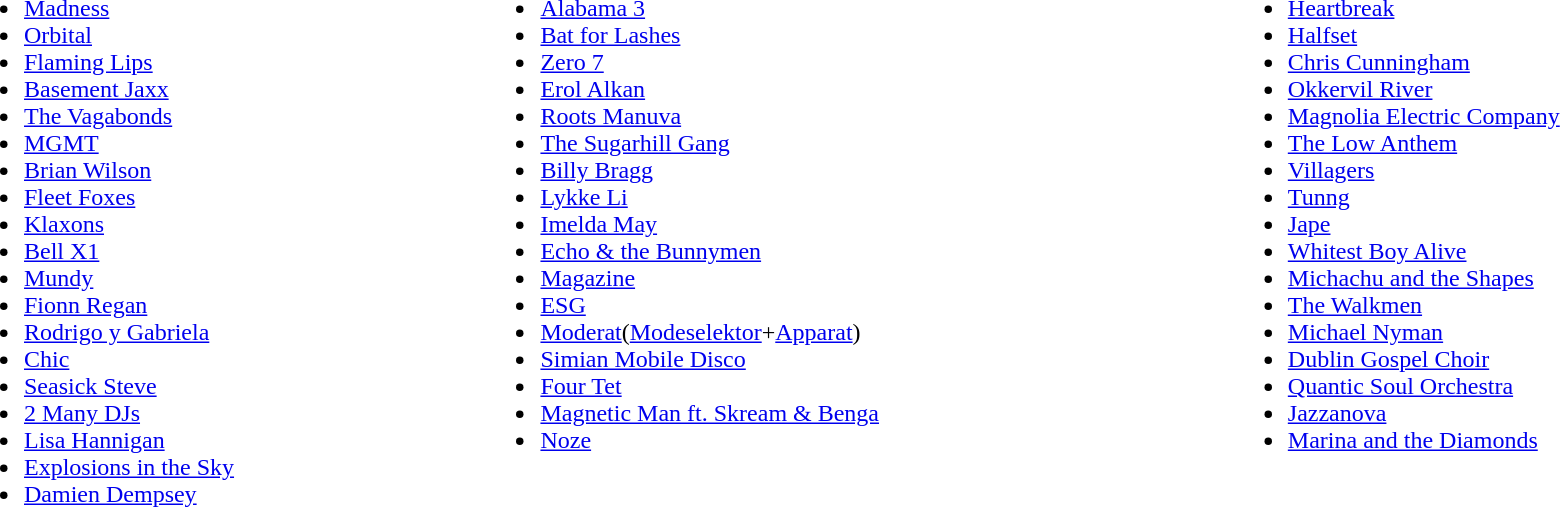<table border="0" cellpadding="5" cellspacing="3" width="100%">
<tr>
<td valign="top" width="*"><br><ul><li><a href='#'>Madness</a></li><li><a href='#'>Orbital</a></li><li><a href='#'>Flaming Lips</a></li><li><a href='#'>Basement Jaxx</a></li><li><a href='#'>The Vagabonds</a></li><li><a href='#'>MGMT</a></li><li><a href='#'>Brian Wilson</a></li><li><a href='#'>Fleet Foxes</a></li><li><a href='#'>Klaxons</a></li><li><a href='#'>Bell X1</a></li><li><a href='#'>Mundy</a></li><li><a href='#'>Fionn Regan</a></li><li><a href='#'>Rodrigo y Gabriela</a></li><li><a href='#'>Chic</a></li><li><a href='#'>Seasick Steve</a></li><li><a href='#'>2 Many DJs</a></li><li><a href='#'>Lisa Hannigan</a></li><li><a href='#'>Explosions in the Sky</a></li><li><a href='#'>Damien Dempsey</a></li></ul></td>
<td valign="top" width="*"><br><ul><li><a href='#'>Alabama 3</a></li><li><a href='#'>Bat for Lashes</a></li><li><a href='#'>Zero 7</a></li><li><a href='#'>Erol Alkan</a></li><li><a href='#'>Roots Manuva</a></li><li><a href='#'>The Sugarhill Gang</a></li><li><a href='#'>Billy Bragg</a></li><li><a href='#'>Lykke Li</a></li><li><a href='#'>Imelda May</a></li><li><a href='#'>Echo & the Bunnymen</a></li><li><a href='#'>Magazine</a></li><li><a href='#'>ESG</a></li><li><a href='#'>Moderat</a>(<a href='#'>Modeselektor</a>+<a href='#'>Apparat</a>)</li><li><a href='#'>Simian Mobile Disco</a></li><li><a href='#'>Four Tet</a></li><li><a href='#'>Magnetic Man ft. Skream & Benga</a></li><li><a href='#'>Noze</a></li></ul></td>
<td valign="top" width="*"><br><ul><li><a href='#'>Heartbreak</a></li><li><a href='#'>Halfset</a></li><li><a href='#'>Chris Cunningham</a></li><li><a href='#'>Okkervil River</a></li><li><a href='#'>Magnolia Electric Company</a></li><li><a href='#'>The Low Anthem</a></li><li><a href='#'>Villagers</a></li><li><a href='#'>Tunng</a></li><li><a href='#'>Jape</a></li><li><a href='#'>Whitest Boy Alive</a></li><li><a href='#'>Michachu and the Shapes</a></li><li><a href='#'>The Walkmen</a></li><li><a href='#'>Michael Nyman</a></li><li><a href='#'>Dublin Gospel Choir</a></li><li><a href='#'>Quantic Soul Orchestra</a></li><li><a href='#'>Jazzanova</a></li><li><a href='#'>Marina and the Diamonds</a></li></ul></td>
</tr>
</table>
